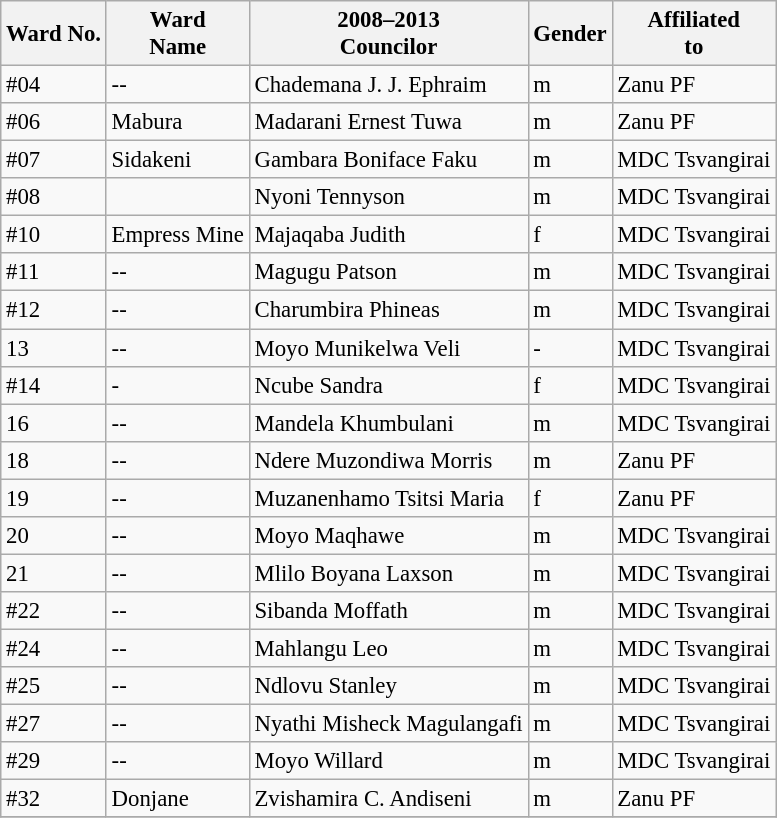<table class="wikitable sortable" style="font-size: 95%;">
<tr>
<th>Ward No.</th>
<th>Ward<br>Name</th>
<th>2008–2013<br>Councilor</th>
<th>Gender</th>
<th>Affiliated<br>to</th>
</tr>
<tr>
<td>#04</td>
<td>--</td>
<td>Chademana J. J. Ephraim</td>
<td>m</td>
<td>Zanu PF</td>
</tr>
<tr>
<td>#06</td>
<td>Mabura</td>
<td>Madarani Ernest Tuwa</td>
<td>m</td>
<td>Zanu PF</td>
</tr>
<tr>
<td>#07</td>
<td>Sidakeni</td>
<td>Gambara Boniface Faku</td>
<td>m</td>
<td>MDC Tsvangirai</td>
</tr>
<tr>
<td>#08</td>
<td></td>
<td>Nyoni Tennyson</td>
<td>m</td>
<td>MDC Tsvangirai</td>
</tr>
<tr>
<td>#10</td>
<td>Empress Mine</td>
<td>Majaqaba Judith</td>
<td>f</td>
<td>MDC Tsvangirai</td>
</tr>
<tr>
<td>#11</td>
<td>--</td>
<td>Magugu Patson</td>
<td>m</td>
<td>MDC Tsvangirai</td>
</tr>
<tr>
<td>#12</td>
<td>--</td>
<td>Charumbira Phineas</td>
<td>m</td>
<td>MDC Tsvangirai</td>
</tr>
<tr>
<td>13</td>
<td>--</td>
<td>Moyo Munikelwa Veli</td>
<td>-</td>
<td>MDC Tsvangirai</td>
</tr>
<tr>
<td>#14</td>
<td>-</td>
<td>Ncube Sandra</td>
<td>f</td>
<td>MDC Tsvangirai</td>
</tr>
<tr>
<td>16</td>
<td>--</td>
<td>Mandela Khumbulani</td>
<td>m</td>
<td>MDC Tsvangirai</td>
</tr>
<tr>
<td>18</td>
<td>--</td>
<td>Ndere Muzondiwa Morris</td>
<td>m</td>
<td>Zanu PF</td>
</tr>
<tr>
<td>19</td>
<td>--</td>
<td>Muzanenhamo Tsitsi Maria</td>
<td>f</td>
<td>Zanu PF</td>
</tr>
<tr>
<td>20</td>
<td>--</td>
<td>Moyo Maqhawe</td>
<td>m</td>
<td>MDC Tsvangirai</td>
</tr>
<tr>
<td>21</td>
<td>--</td>
<td>Mlilo Boyana Laxson</td>
<td>m</td>
<td>MDC Tsvangirai</td>
</tr>
<tr>
<td>#22</td>
<td>--</td>
<td>Sibanda Moffath</td>
<td>m</td>
<td>MDC Tsvangirai</td>
</tr>
<tr>
<td>#24</td>
<td>--</td>
<td>Mahlangu Leo</td>
<td>m</td>
<td>MDC Tsvangirai</td>
</tr>
<tr>
<td>#25</td>
<td>--</td>
<td>Ndlovu Stanley</td>
<td>m</td>
<td>MDC Tsvangirai</td>
</tr>
<tr>
<td>#27</td>
<td>--</td>
<td>Nyathi Misheck Magulangafi</td>
<td>m</td>
<td>MDC Tsvangirai</td>
</tr>
<tr>
<td>#29</td>
<td>--</td>
<td>Moyo Willard</td>
<td>m</td>
<td>MDC Tsvangirai</td>
</tr>
<tr>
<td>#32</td>
<td>Donjane</td>
<td>Zvishamira C. Andiseni</td>
<td>m</td>
<td>Zanu PF</td>
</tr>
<tr>
</tr>
</table>
